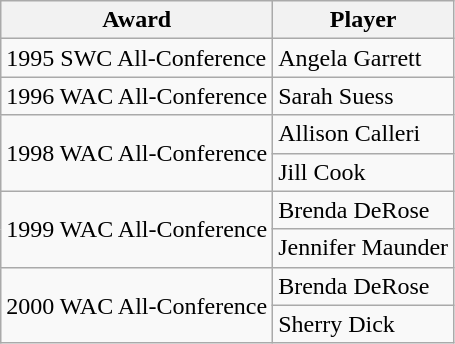<table class="wikitable">
<tr>
<th>Award</th>
<th>Player</th>
</tr>
<tr>
<td>1995 SWC All-Conference</td>
<td>Angela Garrett</td>
</tr>
<tr>
<td>1996 WAC All-Conference</td>
<td>Sarah Suess</td>
</tr>
<tr>
<td rowspan="2">1998 WAC All-Conference</td>
<td>Allison Calleri</td>
</tr>
<tr>
<td>Jill Cook</td>
</tr>
<tr>
<td rowspan="2">1999 WAC All-Conference</td>
<td>Brenda DeRose</td>
</tr>
<tr>
<td>Jennifer Maunder</td>
</tr>
<tr>
<td rowspan="2">2000 WAC All-Conference</td>
<td>Brenda DeRose</td>
</tr>
<tr>
<td>Sherry Dick</td>
</tr>
</table>
